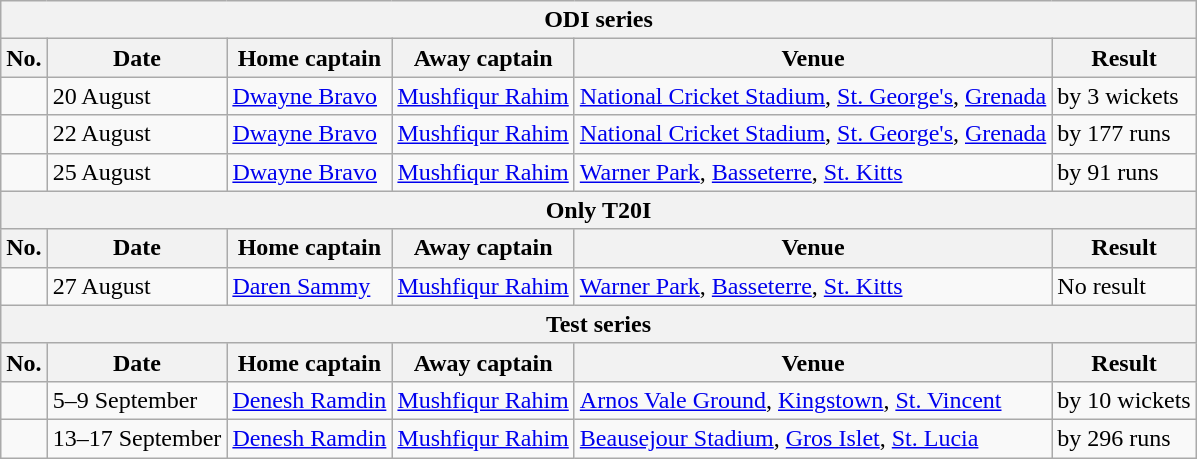<table class="wikitable">
<tr>
<th colspan="9">ODI series</th>
</tr>
<tr>
<th>No.</th>
<th>Date</th>
<th>Home captain</th>
<th>Away captain</th>
<th>Venue</th>
<th>Result</th>
</tr>
<tr>
<td></td>
<td>20 August</td>
<td><a href='#'>Dwayne Bravo</a></td>
<td><a href='#'>Mushfiqur Rahim</a></td>
<td><a href='#'>National Cricket Stadium</a>, <a href='#'>St. George's</a>, <a href='#'>Grenada</a></td>
<td> by 3 wickets</td>
</tr>
<tr>
<td></td>
<td>22 August</td>
<td><a href='#'>Dwayne Bravo</a></td>
<td><a href='#'>Mushfiqur Rahim</a></td>
<td><a href='#'>National Cricket Stadium</a>, <a href='#'>St. George's</a>, <a href='#'>Grenada</a></td>
<td> by 177 runs</td>
</tr>
<tr>
<td></td>
<td>25 August</td>
<td><a href='#'>Dwayne Bravo</a></td>
<td><a href='#'>Mushfiqur Rahim</a></td>
<td><a href='#'>Warner Park</a>, <a href='#'>Basseterre</a>, <a href='#'>St. Kitts</a></td>
<td> by 91 runs</td>
</tr>
<tr>
<th colspan="9">Only T20I</th>
</tr>
<tr>
<th>No.</th>
<th>Date</th>
<th>Home captain</th>
<th>Away captain</th>
<th>Venue</th>
<th>Result</th>
</tr>
<tr>
<td></td>
<td>27 August</td>
<td><a href='#'>Daren Sammy</a></td>
<td><a href='#'>Mushfiqur Rahim</a></td>
<td><a href='#'>Warner Park</a>, <a href='#'>Basseterre</a>, <a href='#'>St. Kitts</a></td>
<td>No result</td>
</tr>
<tr>
<th colspan="9">Test series</th>
</tr>
<tr>
<th>No.</th>
<th>Date</th>
<th>Home captain</th>
<th>Away captain</th>
<th>Venue</th>
<th>Result</th>
</tr>
<tr>
<td></td>
<td>5–9 September</td>
<td><a href='#'>Denesh Ramdin</a></td>
<td><a href='#'>Mushfiqur Rahim</a></td>
<td><a href='#'>Arnos Vale Ground</a>, <a href='#'>Kingstown</a>, <a href='#'>St. Vincent</a></td>
<td> by 10 wickets</td>
</tr>
<tr>
<td></td>
<td>13–17 September</td>
<td><a href='#'>Denesh Ramdin</a></td>
<td><a href='#'>Mushfiqur Rahim</a></td>
<td><a href='#'>Beausejour Stadium</a>, <a href='#'>Gros Islet</a>, <a href='#'>St. Lucia</a></td>
<td> by 296 runs</td>
</tr>
</table>
